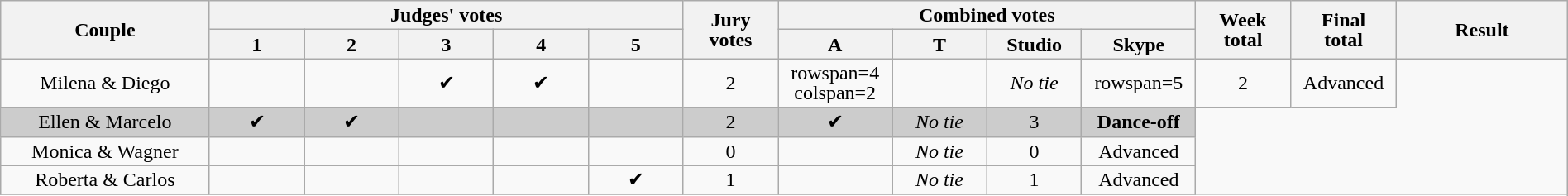<table class="wikitable" style="font-size:100%; line-height:16px; text-align:center" width="100%">
<tr>
<th rowspan=2 width="11.00%">Couple</th>
<th colspan=5 width="25.00%">Judges' votes</th>
<th rowspan=2 width="05.00%">Jury<br>votes</th>
<th colspan=4 width="20.00%">Combined votes</th>
<th rowspan=2 width="05.00%">Week<br>total</th>
<th rowspan=2 width="05.00%">Final<br>total</th>
<th rowspan=2 width="09.00%">Result</th>
</tr>
<tr>
<th width="05.00%">1</th>
<th width="05.00%">2</th>
<th width="05.00%">3</th>
<th width="05.00%">4</th>
<th width="05.00%">5</th>
<th width="05.00%">A</th>
<th width="05.00%">T</th>
<th width="05.00%">Studio</th>
<th width="05.00%">Skype</th>
</tr>
<tr>
<td>Milena & Diego</td>
<td></td>
<td></td>
<td>✔</td>
<td>✔</td>
<td></td>
<td>2</td>
<td>rowspan=4 colspan=2 </td>
<td></td>
<td><em>No tie</em></td>
<td>rowspan=5 </td>
<td>2</td>
<td>Advanced</td>
</tr>
<tr bgcolor="CCCCCC">
<td>Ellen & Marcelo</td>
<td>✔</td>
<td>✔</td>
<td></td>
<td></td>
<td></td>
<td>2</td>
<td>✔</td>
<td><em>No tie</em></td>
<td>3</td>
<td><strong>Dance-off</strong></td>
</tr>
<tr>
<td>Monica & Wagner</td>
<td></td>
<td></td>
<td></td>
<td></td>
<td></td>
<td>0</td>
<td></td>
<td><em>No tie</em></td>
<td>0</td>
<td>Advanced</td>
</tr>
<tr>
<td>Roberta & Carlos</td>
<td></td>
<td></td>
<td></td>
<td></td>
<td>✔</td>
<td>1</td>
<td></td>
<td><em>No tie</em></td>
<td>1</td>
<td>Advanced</td>
</tr>
<tr>
</tr>
</table>
